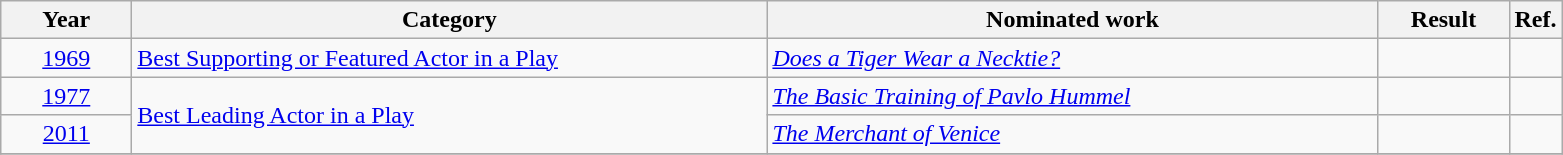<table class=wikitable>
<tr>
<th scope="col" style="width:5em;">Year</th>
<th scope="col" style="width:26em;">Category</th>
<th scope="col" style="width:25em;">Nominated work</th>
<th scope="col" style="width:5em;">Result</th>
<th>Ref.</th>
</tr>
<tr>
<td style="text-align:center;"><a href='#'>1969</a></td>
<td><a href='#'>Best Supporting or Featured Actor in a Play</a></td>
<td><em><a href='#'>Does a Tiger Wear a Necktie?</a></em></td>
<td></td>
<td style="text-align:center;"></td>
</tr>
<tr>
<td style="text-align:center;"><a href='#'>1977</a></td>
<td rowspan=2><a href='#'>Best Leading Actor in a Play</a></td>
<td><em><a href='#'>The Basic Training of Pavlo Hummel</a></em></td>
<td></td>
<td style="text-align:center;"></td>
</tr>
<tr>
<td style="text-align:center;"><a href='#'>2011</a></td>
<td><em><a href='#'>The Merchant of Venice</a></em></td>
<td></td>
<td style="text-align:center;"></td>
</tr>
<tr>
</tr>
</table>
